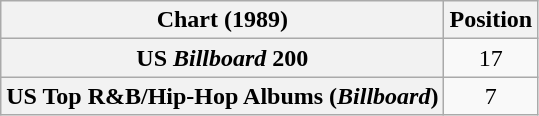<table class="wikitable sortable plainrowheaders" style="text-align:center">
<tr>
<th scope="col">Chart (1989)</th>
<th scope="col">Position</th>
</tr>
<tr>
<th scope="row">US <em>Billboard</em> 200</th>
<td>17</td>
</tr>
<tr>
<th scope="row">US Top R&B/Hip-Hop Albums (<em>Billboard</em>)</th>
<td>7</td>
</tr>
</table>
